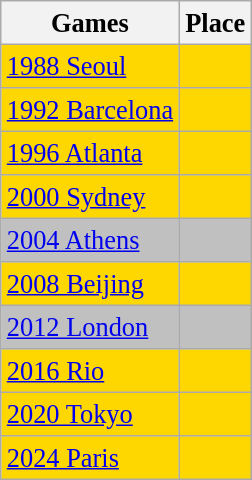<table class="wikitable sortable" style="font-size:110%">
<tr>
<th>Games</th>
<th>Place</th>
</tr>
<tr style="background:gold;">
<td> <a href='#'>1988 Seoul</a></td>
<td></td>
</tr>
<tr style="background:gold;">
<td> <a href='#'>1992 Barcelona</a></td>
<td></td>
</tr>
<tr style="background:gold;">
<td> <a href='#'>1996 Atlanta</a></td>
<td></td>
</tr>
<tr style="background:gold;">
<td> <a href='#'>2000 Sydney</a></td>
<td></td>
</tr>
<tr style="background:silver;">
<td> <a href='#'>2004 Athens</a></td>
<td></td>
</tr>
<tr style="background:gold;">
<td> <a href='#'>2008 Beijing</a></td>
<td></td>
</tr>
<tr style="background:silver;">
<td> <a href='#'>2012 London</a></td>
<td></td>
</tr>
<tr style="background:gold;">
<td> <a href='#'>2016 Rio</a></td>
<td></td>
</tr>
<tr style="background:gold;">
<td> <a href='#'>2020 Tokyo</a></td>
<td></td>
</tr>
<tr style="background:gold;">
<td> <a href='#'>2024 Paris</a></td>
<td></td>
</tr>
</table>
